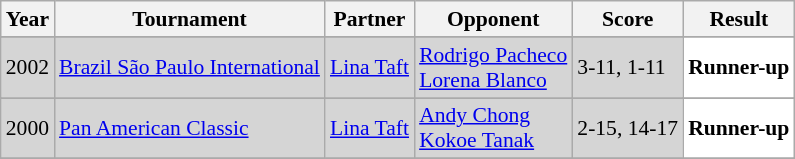<table class="sortable wikitable" style="font-size: 90%;">
<tr>
<th>Year</th>
<th>Tournament</th>
<th>Partner</th>
<th>Opponent</th>
<th>Score</th>
<th>Result</th>
</tr>
<tr>
</tr>
<tr style="background:#D5D5D5">
<td align="center">2002</td>
<td align="left"><a href='#'>Brazil São Paulo International</a></td>
<td align="left"> <a href='#'>Lina Taft</a></td>
<td align="left"> <a href='#'>Rodrigo Pacheco</a><br> <a href='#'>Lorena Blanco</a></td>
<td align="left">3-11, 1-11</td>
<td style="text-align:left; background:white"> <strong>Runner-up</strong></td>
</tr>
<tr>
</tr>
<tr style="background:#D5D5D5">
<td align="center">2000</td>
<td align="left"><a href='#'>Pan American Classic</a></td>
<td align="left"> <a href='#'>Lina Taft</a></td>
<td align="left"> <a href='#'>Andy Chong</a><br> <a href='#'>Kokoe Tanak</a></td>
<td align="left">2-15, 14-17</td>
<td style="text-align:left; background:white"> <strong>Runner-up</strong></td>
</tr>
<tr>
</tr>
</table>
